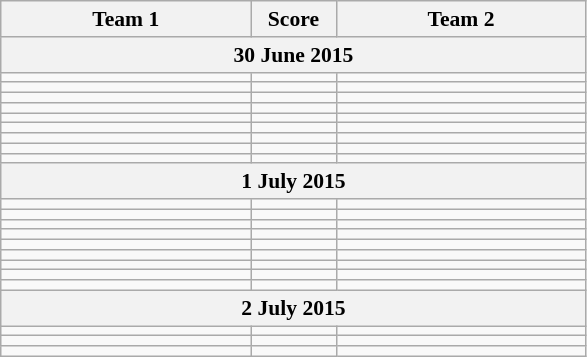<table class="wikitable" style="text-align: center; font-size:90% ">
<tr>
<th align="right" width="160">Team 1</th>
<th width="50">Score</th>
<th align="left" width="160">Team 2</th>
</tr>
<tr>
<th colspan=3>30 June 2015</th>
</tr>
<tr>
<td align=right></td>
<td align=center> </td>
<td align=left></td>
</tr>
<tr>
<td align=right></td>
<td align=center> </td>
<td align=left></td>
</tr>
<tr>
<td align=right></td>
<td align=center> </td>
<td align=left></td>
</tr>
<tr>
<td align=right></td>
<td align=center> </td>
<td align=left></td>
</tr>
<tr>
<td align=right></td>
<td align=center> </td>
<td align=left></td>
</tr>
<tr>
<td align=right></td>
<td align=center> </td>
<td align=left></td>
</tr>
<tr>
<td align=right></td>
<td align=center> </td>
<td align=left></td>
</tr>
<tr>
<td align=right></td>
<td align=center> </td>
<td align=left></td>
</tr>
<tr>
<td align=right></td>
<td align=center> </td>
<td align=left></td>
</tr>
<tr>
<th colspan=3>1 July 2015</th>
</tr>
<tr>
<td align=right></td>
<td align=center> </td>
<td align=left></td>
</tr>
<tr>
<td align=right></td>
<td align=center> </td>
<td align=left></td>
</tr>
<tr>
<td align=right></td>
<td align=center> </td>
<td align=left></td>
</tr>
<tr>
<td align=right></td>
<td align=center> </td>
<td align=left></td>
</tr>
<tr>
<td align=right></td>
<td align=center> </td>
<td align=left></td>
</tr>
<tr>
<td align=right></td>
<td align=center> </td>
<td align=left></td>
</tr>
<tr>
<td align=right></td>
<td align=center> </td>
<td align=left></td>
</tr>
<tr>
<td align=right></td>
<td align=center> </td>
<td align=left></td>
</tr>
<tr>
<td align=right></td>
<td align=center> </td>
<td align=left></td>
</tr>
<tr>
<th colspan=3>2 July 2015</th>
</tr>
<tr>
<td align=right></td>
<td align=center> </td>
<td align=left></td>
</tr>
<tr>
<td align=right></td>
<td align=center> </td>
<td align=left></td>
</tr>
<tr>
<td align=right></td>
<td align=center> </td>
<td align=left></td>
</tr>
</table>
